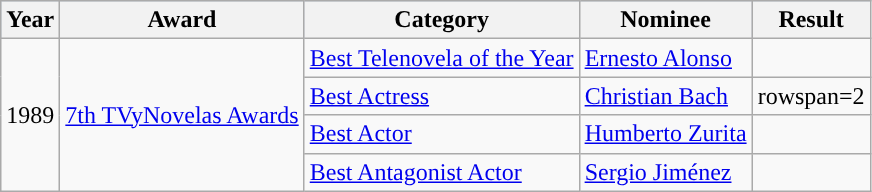<table class="wikitable">
<tr style="background:#b0c4de;">
<th>Year</th>
<th>Award</th>
<th>Category</th>
<th>Nominee</th>
<th>Result</th>
</tr>
<tr>
<td rowspan=4>1989</td>
<td rowspan=4><a href='#'>7th TVyNovelas Awards</a></td>
<td><a href='#'>Best Telenovela of the Year</a></td>
<td><a href='#'>Ernesto Alonso</a></td>
<td></td>
</tr>
<tr>
<td><a href='#'>Best Actress</a></td>
<td><a href='#'>Christian Bach</a></td>
<td>rowspan=2 </td>
</tr>
<tr>
<td><a href='#'>Best Actor</a></td>
<td><a href='#'>Humberto Zurita</a></td>
</tr>
<tr>
<td><a href='#'>Best Antagonist Actor</a></td>
<td><a href='#'>Sergio Jiménez</a></td>
<td></td>
</tr>
</table>
